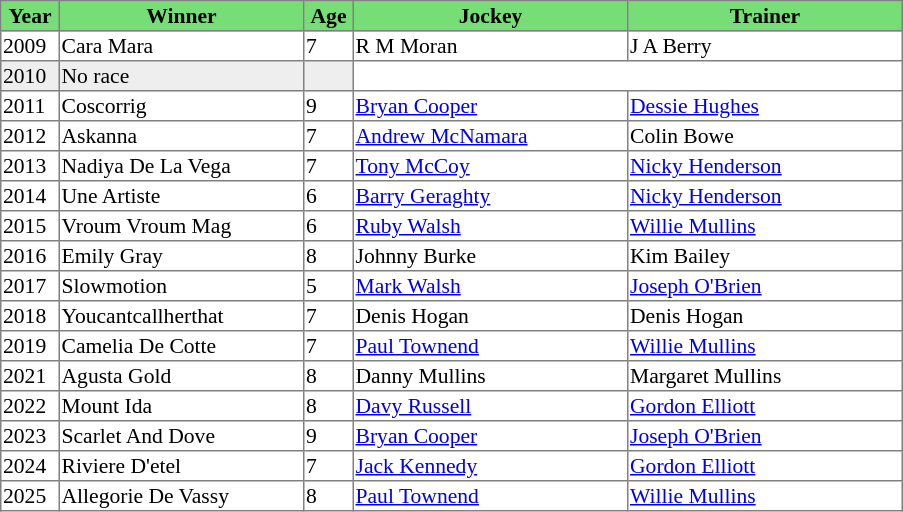<table class = "sortable" | border="1" style="border-collapse: collapse; font-size:90%">
<tr bgcolor="#77dd77" align="center">
<th style="width:36px"><strong>Year</strong></th>
<th style="width:160px"><strong>Winner</strong></th>
<th style="width:30px"><strong>Age</strong></th>
<th style="width:180px"><strong>Jockey</strong></th>
<th style="width:180px"><strong>Trainer</strong></th>
</tr>
<tr>
<td>2009</td>
<td>Cara Mara</td>
<td>7</td>
<td>R M Moran</td>
<td>J A Berry</td>
</tr>
<tr bgcolor="#eeeeee">
<td>2010<br><td> No race</td></td>
<td></td>
</tr>
<tr>
<td>2011</td>
<td>Coscorrig</td>
<td>9</td>
<td><a href='#'>Bryan Cooper</a></td>
<td><a href='#'>Dessie Hughes</a></td>
</tr>
<tr>
<td>2012</td>
<td>Askanna</td>
<td>7</td>
<td><a href='#'>Andrew McNamara</a></td>
<td>Colin Bowe</td>
</tr>
<tr>
<td>2013</td>
<td>Nadiya De La Vega</td>
<td>7</td>
<td><a href='#'>Tony McCoy</a></td>
<td><a href='#'>Nicky Henderson</a></td>
</tr>
<tr>
<td>2014</td>
<td>Une Artiste</td>
<td>6</td>
<td><a href='#'>Barry Geraghty</a></td>
<td><a href='#'>Nicky Henderson</a></td>
</tr>
<tr>
<td>2015</td>
<td>Vroum Vroum Mag</td>
<td>6</td>
<td><a href='#'>Ruby Walsh</a></td>
<td><a href='#'>Willie Mullins</a></td>
</tr>
<tr>
<td>2016</td>
<td>Emily Gray</td>
<td>8</td>
<td>Johnny Burke</td>
<td>Kim Bailey</td>
</tr>
<tr>
<td>2017</td>
<td>Slowmotion</td>
<td>5</td>
<td><a href='#'>Mark Walsh</a></td>
<td><a href='#'>Joseph O'Brien</a></td>
</tr>
<tr>
<td>2018</td>
<td>Youcantcallherthat</td>
<td>7</td>
<td>Denis Hogan</td>
<td>Denis Hogan</td>
</tr>
<tr>
<td>2019</td>
<td>Camelia De Cotte</td>
<td>7</td>
<td><a href='#'>Paul Townend</a></td>
<td><a href='#'>Willie Mullins</a></td>
</tr>
<tr>
<td>2021</td>
<td>Agusta Gold</td>
<td>8</td>
<td>Danny Mullins</td>
<td>Margaret Mullins</td>
</tr>
<tr>
<td>2022</td>
<td>Mount Ida</td>
<td>8</td>
<td><a href='#'>Davy Russell</a></td>
<td><a href='#'>Gordon Elliott</a></td>
</tr>
<tr>
<td>2023</td>
<td>Scarlet And Dove</td>
<td>9</td>
<td><a href='#'>Bryan Cooper</a></td>
<td><a href='#'>Joseph O'Brien</a></td>
</tr>
<tr>
<td>2024</td>
<td>Riviere D'etel</td>
<td>7</td>
<td><a href='#'>Jack Kennedy</a></td>
<td><a href='#'>Gordon Elliott</a></td>
</tr>
<tr>
<td>2025</td>
<td>Allegorie De Vassy</td>
<td>8</td>
<td><a href='#'>Paul Townend</a></td>
<td><a href='#'>Willie Mullins</a></td>
</tr>
</table>
